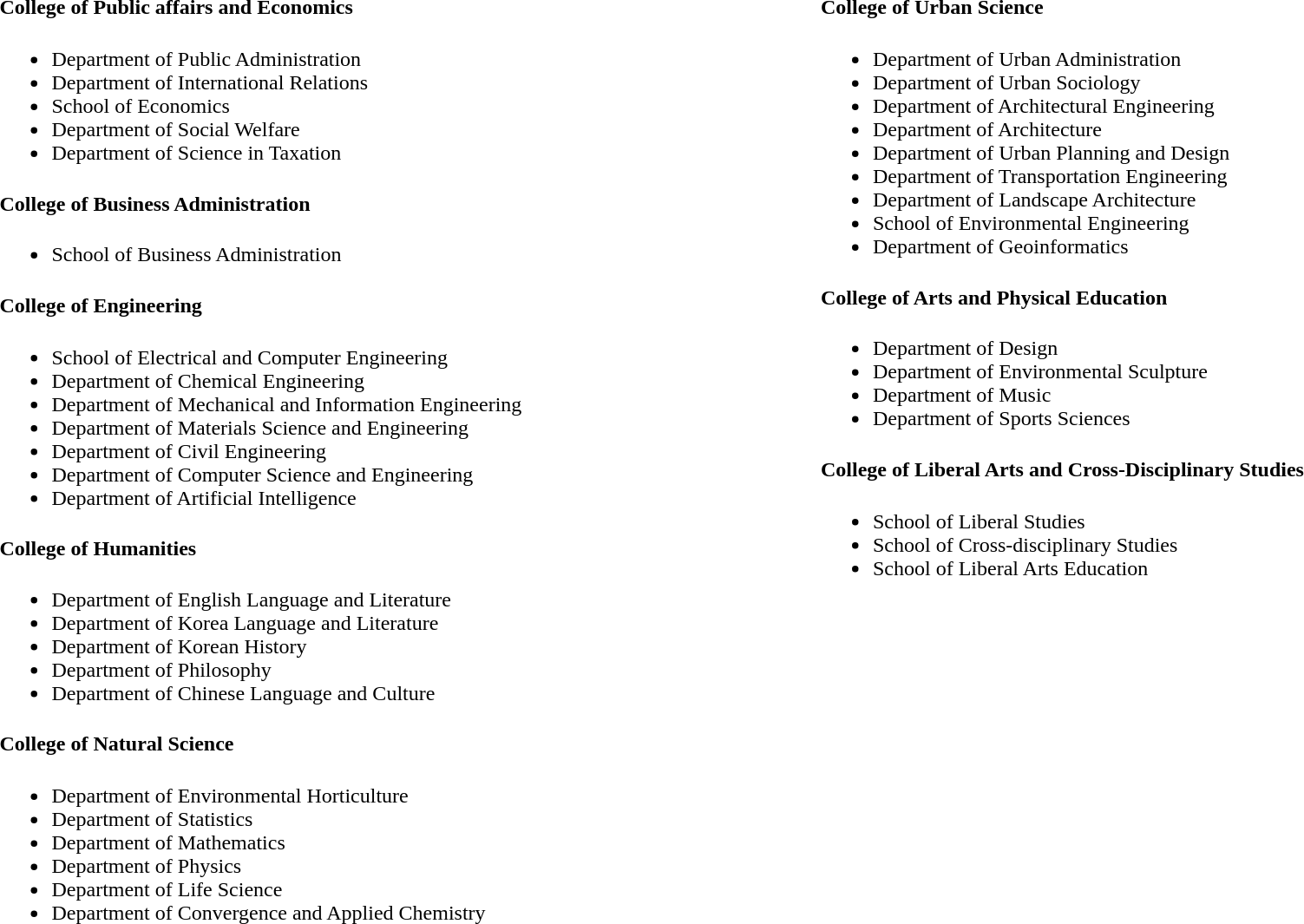<table style="width: 100%;">
<tr>
<td valign="top" width="50%"><br><h4>College of Public affairs and Economics</h4><ul><li>Department of Public Administration</li><li>Department of International Relations</li><li>School of Economics</li><li>Department of Social Welfare</li><li>Department of Science in Taxation</li></ul><h4>College of Business Administration</h4><ul><li>School of Business Administration</li></ul><h4>College of Engineering</h4><ul><li>School of Electrical and Computer Engineering</li><li>Department of Chemical Engineering</li><li>Department of Mechanical and Information Engineering</li><li>Department of Materials Science and Engineering</li><li>Department of Civil Engineering</li><li>Department of Computer Science and Engineering</li><li>Department of Artificial Intelligence</li></ul><h4>College of Humanities</h4><ul><li>Department of English Language and Literature</li><li>Department of Korea Language and Literature</li><li>Department of Korean History</li><li>Department of Philosophy</li><li>Department of Chinese Language and Culture</li></ul><h4>College of Natural Science</h4><ul><li>Department of Environmental Horticulture</li><li>Department of Statistics</li><li>Department of Mathematics</li><li>Department of Physics</li><li>Department of Life Science</li><li>Department of Convergence and Applied Chemistry</li></ul></td>
<td valign="top" width="50%"><br><h4>College of Urban Science</h4><ul><li>Department of Urban Administration</li><li>Department of Urban Sociology</li><li>Department of Architectural Engineering</li><li>Department of Architecture</li><li>Department of Urban Planning and Design</li><li>Department of Transportation Engineering</li><li>Department of Landscape Architecture</li><li>School of Environmental Engineering</li><li>Department of Geoinformatics</li></ul><h4>College of Arts and Physical Education</h4><ul><li>Department of Design</li><li>Department of Environmental Sculpture</li><li>Department of Music</li><li>Department of Sports Sciences</li></ul><h4>College of Liberal Arts and Cross-Disciplinary Studies</h4><ul><li>School of Liberal Studies</li><li>School of Cross-disciplinary Studies</li><li>School of Liberal Arts Education</li></ul></td>
</tr>
</table>
